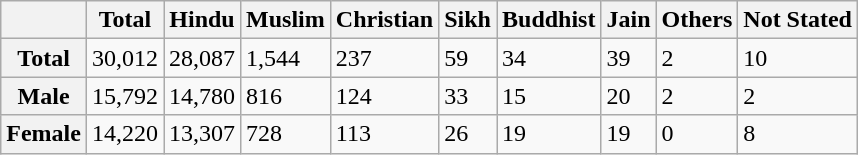<table class="wikitable">
<tr>
<th></th>
<th>Total</th>
<th>Hindu</th>
<th>Muslim</th>
<th>Christian</th>
<th>Sikh</th>
<th>Buddhist</th>
<th>Jain</th>
<th>Others</th>
<th>Not Stated</th>
</tr>
<tr>
<th>Total</th>
<td>30,012</td>
<td>28,087</td>
<td>1,544</td>
<td>237</td>
<td>59</td>
<td>34</td>
<td>39</td>
<td>2</td>
<td>10</td>
</tr>
<tr>
<th>Male</th>
<td>15,792</td>
<td>14,780</td>
<td>816</td>
<td>124</td>
<td>33</td>
<td>15</td>
<td>20</td>
<td>2</td>
<td>2</td>
</tr>
<tr>
<th>Female</th>
<td>14,220</td>
<td>13,307</td>
<td>728</td>
<td>113</td>
<td>26</td>
<td>19</td>
<td>19</td>
<td>0</td>
<td>8</td>
</tr>
</table>
